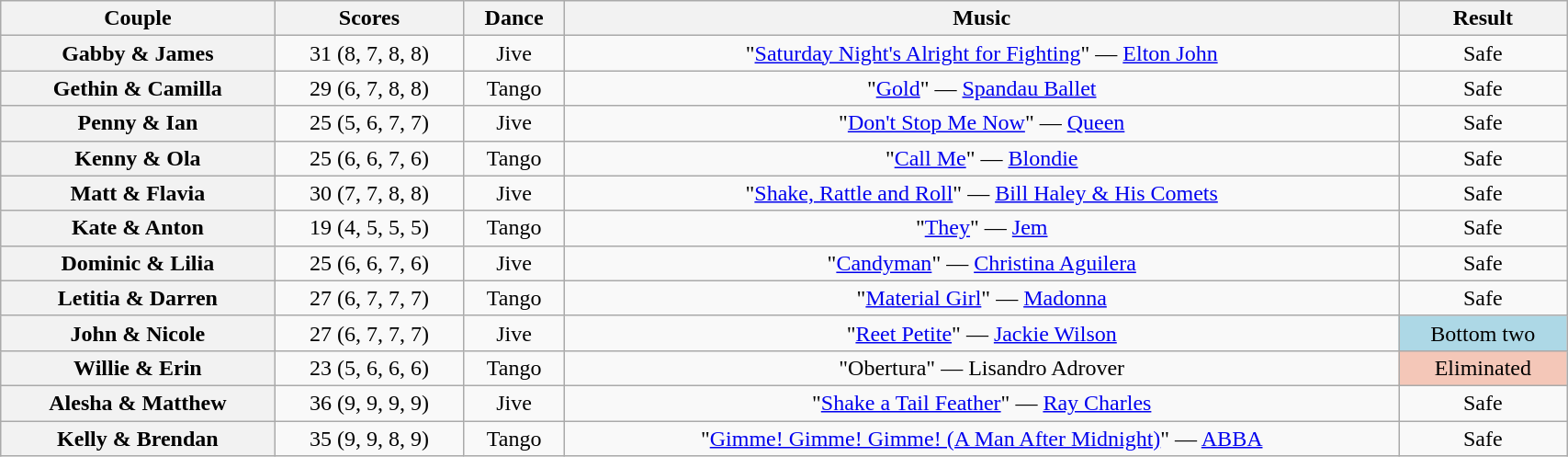<table class="wikitable sortable" style="text-align:center; width:90%">
<tr>
<th scope="col">Couple</th>
<th scope="col">Scores</th>
<th scope="col" class="unsortable">Dance</th>
<th scope="col" class="unsortable">Music</th>
<th scope="col" class="unsortable">Result</th>
</tr>
<tr>
<th scope="row">Gabby & James</th>
<td>31 (8, 7, 8, 8)</td>
<td>Jive</td>
<td>"<a href='#'>Saturday Night's Alright for Fighting</a>" — <a href='#'>Elton John</a></td>
<td>Safe</td>
</tr>
<tr>
<th scope="row">Gethin & Camilla</th>
<td>29 (6, 7, 8, 8)</td>
<td>Tango</td>
<td>"<a href='#'>Gold</a>" — <a href='#'>Spandau Ballet</a></td>
<td>Safe</td>
</tr>
<tr>
<th scope="row">Penny & Ian</th>
<td>25 (5, 6, 7, 7)</td>
<td>Jive</td>
<td>"<a href='#'>Don't Stop Me Now</a>" — <a href='#'>Queen</a></td>
<td>Safe</td>
</tr>
<tr>
<th scope="row">Kenny & Ola</th>
<td>25 (6, 6, 7, 6)</td>
<td>Tango</td>
<td>"<a href='#'>Call Me</a>" — <a href='#'>Blondie</a></td>
<td>Safe</td>
</tr>
<tr>
<th scope="row">Matt & Flavia</th>
<td>30 (7, 7, 8, 8)</td>
<td>Jive</td>
<td>"<a href='#'>Shake, Rattle and Roll</a>" — <a href='#'>Bill Haley & His Comets</a></td>
<td>Safe</td>
</tr>
<tr>
<th scope="row">Kate & Anton</th>
<td>19 (4, 5, 5, 5)</td>
<td>Tango</td>
<td>"<a href='#'>They</a>" — <a href='#'>Jem</a></td>
<td>Safe</td>
</tr>
<tr>
<th scope="row">Dominic & Lilia</th>
<td>25 (6, 6, 7, 6)</td>
<td>Jive</td>
<td>"<a href='#'>Candyman</a>" — <a href='#'>Christina Aguilera</a></td>
<td>Safe</td>
</tr>
<tr>
<th scope="row">Letitia & Darren</th>
<td>27 (6, 7, 7, 7)</td>
<td>Tango</td>
<td>"<a href='#'>Material Girl</a>" — <a href='#'>Madonna</a></td>
<td>Safe</td>
</tr>
<tr>
<th scope="row">John & Nicole</th>
<td>27 (6, 7, 7, 7)</td>
<td>Jive</td>
<td>"<a href='#'>Reet Petite</a>" — <a href='#'>Jackie Wilson</a></td>
<td bgcolor="lightblue">Bottom two</td>
</tr>
<tr>
<th scope="row">Willie & Erin</th>
<td>23 (5, 6, 6, 6)</td>
<td>Tango</td>
<td>"Obertura" — Lisandro Adrover</td>
<td bgcolor="f4c7b8">Eliminated</td>
</tr>
<tr>
<th scope="row">Alesha & Matthew</th>
<td>36 (9, 9, 9, 9)</td>
<td>Jive</td>
<td>"<a href='#'>Shake a Tail Feather</a>" — <a href='#'>Ray Charles</a></td>
<td>Safe</td>
</tr>
<tr>
<th scope="row">Kelly & Brendan</th>
<td>35 (9, 9, 8, 9)</td>
<td>Tango</td>
<td>"<a href='#'>Gimme! Gimme! Gimme! (A Man After Midnight)</a>" — <a href='#'>ABBA</a></td>
<td>Safe</td>
</tr>
</table>
